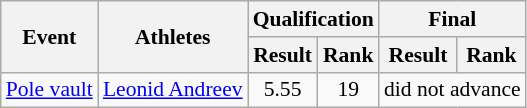<table class="wikitable" border="1" style="font-size:90%">
<tr>
<th rowspan="2">Event</th>
<th rowspan="2">Athletes</th>
<th colspan="2">Qualification</th>
<th colspan="2">Final</th>
</tr>
<tr>
<th>Result</th>
<th>Rank</th>
<th>Result</th>
<th>Rank</th>
</tr>
<tr>
<td><a href='#'>Pole vault</a></td>
<td><a href='#'>Leonid Andreev</a></td>
<td align=center>5.55</td>
<td align=center>19</td>
<td align=center colspan=2>did not advance</td>
</tr>
</table>
